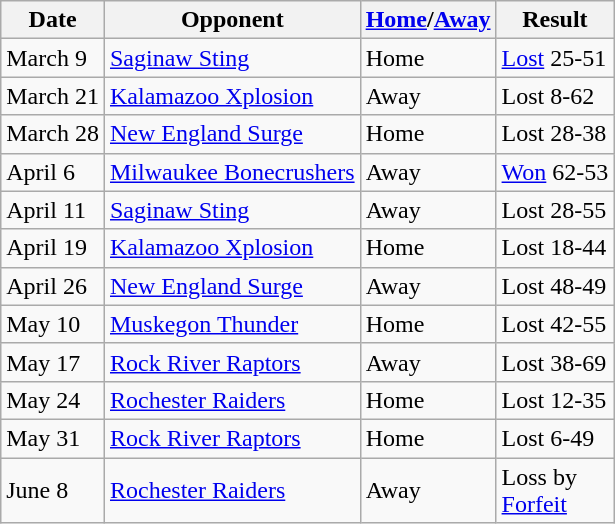<table class="wikitable">
<tr>
<th>Date</th>
<th>Opponent</th>
<th><a href='#'>Home</a>/<a href='#'>Away</a></th>
<th>Result</th>
</tr>
<tr>
<td>March 9</td>
<td><a href='#'>Saginaw Sting</a></td>
<td>Home</td>
<td><a href='#'>Lost</a> 25-51 </td>
</tr>
<tr>
<td>March 21</td>
<td><a href='#'>Kalamazoo Xplosion</a></td>
<td>Away</td>
<td>Lost 8-62</td>
</tr>
<tr>
<td>March 28</td>
<td><a href='#'>New England Surge</a></td>
<td>Home</td>
<td>Lost 28-38</td>
</tr>
<tr>
<td>April 6</td>
<td><a href='#'>Milwaukee Bonecrushers</a></td>
<td>Away</td>
<td><a href='#'>Won</a> 62-53 </td>
</tr>
<tr>
<td>April 11</td>
<td><a href='#'>Saginaw Sting</a></td>
<td>Away</td>
<td>Lost 28-55</td>
</tr>
<tr>
<td>April 19</td>
<td><a href='#'>Kalamazoo Xplosion</a></td>
<td>Home</td>
<td>Lost 18-44</td>
</tr>
<tr>
<td>April 26</td>
<td><a href='#'>New England Surge</a></td>
<td>Away</td>
<td>Lost 48-49</td>
</tr>
<tr>
<td>May 10</td>
<td><a href='#'>Muskegon Thunder</a></td>
<td>Home</td>
<td>Lost 42-55</td>
</tr>
<tr>
<td>May 17</td>
<td><a href='#'>Rock River Raptors</a></td>
<td>Away</td>
<td>Lost 38-69</td>
</tr>
<tr>
<td>May 24</td>
<td><a href='#'>Rochester Raiders</a></td>
<td>Home</td>
<td>Lost 12-35</td>
</tr>
<tr>
<td>May 31</td>
<td><a href='#'>Rock River Raptors</a></td>
<td>Home</td>
<td>Lost 6-49</td>
</tr>
<tr>
<td>June 8</td>
<td><a href='#'>Rochester Raiders</a></td>
<td>Away</td>
<td>Loss by <br><a href='#'>Forfeit</a></td>
</tr>
</table>
